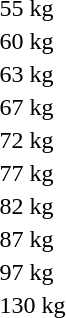<table>
<tr>
<td rowspan=2>55 kg<br></td>
<td rowspan=2></td>
<td rowspan=2></td>
<td></td>
</tr>
<tr>
<td></td>
</tr>
<tr>
<td rowspan=2>60 kg<br></td>
<td rowspan=2></td>
<td rowspan=2></td>
<td></td>
</tr>
<tr>
<td></td>
</tr>
<tr>
<td rowspan=2>63 kg<br></td>
<td rowspan=2></td>
<td rowspan=2></td>
<td></td>
</tr>
<tr>
<td></td>
</tr>
<tr>
<td rowspan=2>67 kg<br></td>
<td rowspan=2></td>
<td rowspan=2></td>
<td></td>
</tr>
<tr>
<td></td>
</tr>
<tr>
<td rowspan=2>72 kg<br></td>
<td rowspan=2></td>
<td rowspan=2></td>
<td></td>
</tr>
<tr>
<td></td>
</tr>
<tr>
<td rowspan=2>77 kg<br></td>
<td rowspan=2></td>
<td rowspan=2></td>
<td></td>
</tr>
<tr>
<td></td>
</tr>
<tr>
<td rowspan=2>82 kg<br></td>
<td rowspan=2></td>
<td rowspan=2></td>
<td></td>
</tr>
<tr>
<td></td>
</tr>
<tr>
<td rowspan=2>87 kg<br></td>
<td rowspan=2></td>
<td rowspan=2></td>
<td></td>
</tr>
<tr>
<td></td>
</tr>
<tr>
<td rowspan=2>97 kg<br></td>
<td rowspan=2></td>
<td rowspan=2></td>
<td></td>
</tr>
<tr>
<td></td>
</tr>
<tr>
<td rowspan=2>130 kg<br></td>
<td rowspan=2></td>
<td rowspan=2></td>
<td></td>
</tr>
<tr>
<td></td>
</tr>
</table>
